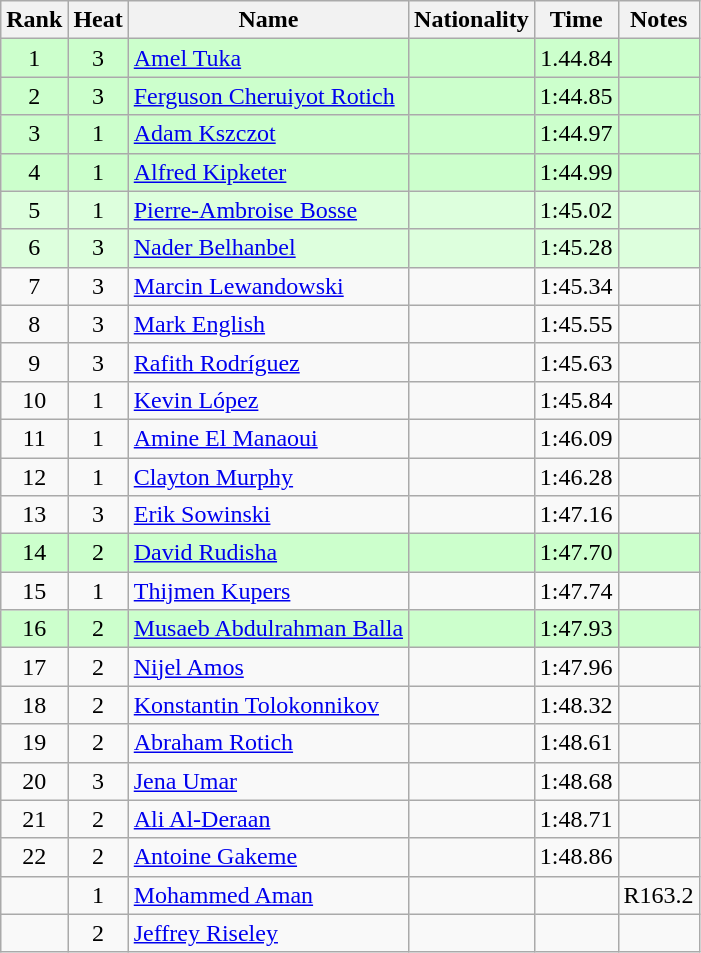<table class="wikitable sortable" style="text-align:center">
<tr>
<th>Rank</th>
<th>Heat</th>
<th>Name</th>
<th>Nationality</th>
<th>Time</th>
<th>Notes</th>
</tr>
<tr bgcolor=ccffcc>
<td>1</td>
<td>3</td>
<td align=left><a href='#'>Amel Tuka</a></td>
<td align=left></td>
<td>1.44.84</td>
<td></td>
</tr>
<tr bgcolor=ccffcc>
<td>2</td>
<td>3</td>
<td align=left><a href='#'>Ferguson Cheruiyot Rotich</a></td>
<td align=left></td>
<td>1:44.85</td>
<td></td>
</tr>
<tr bgcolor=ccffcc>
<td>3</td>
<td>1</td>
<td align=left><a href='#'>Adam Kszczot</a></td>
<td align=left></td>
<td>1:44.97</td>
<td></td>
</tr>
<tr bgcolor=ccffcc>
<td>4</td>
<td>1</td>
<td align=left><a href='#'>Alfred Kipketer</a></td>
<td align=left></td>
<td>1:44.99</td>
<td></td>
</tr>
<tr bgcolor=ddffdd>
<td>5</td>
<td>1</td>
<td align=left><a href='#'>Pierre-Ambroise Bosse</a></td>
<td align=left></td>
<td>1:45.02</td>
<td></td>
</tr>
<tr bgcolor=ddffdd>
<td>6</td>
<td>3</td>
<td align=left><a href='#'>Nader Belhanbel</a></td>
<td align=left></td>
<td>1:45.28</td>
<td></td>
</tr>
<tr>
<td>7</td>
<td>3</td>
<td align=left><a href='#'>Marcin Lewandowski</a></td>
<td align=left></td>
<td>1:45.34</td>
<td></td>
</tr>
<tr>
<td>8</td>
<td>3</td>
<td align=left><a href='#'>Mark English</a></td>
<td align=left></td>
<td>1:45.55</td>
<td></td>
</tr>
<tr>
<td>9</td>
<td>3</td>
<td align=left><a href='#'>Rafith Rodríguez</a></td>
<td align=left></td>
<td>1:45.63</td>
<td></td>
</tr>
<tr>
<td>10</td>
<td>1</td>
<td align=left><a href='#'>Kevin López</a></td>
<td align=left></td>
<td>1:45.84</td>
<td></td>
</tr>
<tr>
<td>11</td>
<td>1</td>
<td align=left><a href='#'>Amine El Manaoui</a></td>
<td align=left></td>
<td>1:46.09</td>
<td></td>
</tr>
<tr>
<td>12</td>
<td>1</td>
<td align=left><a href='#'>Clayton Murphy</a></td>
<td align=left></td>
<td>1:46.28</td>
<td></td>
</tr>
<tr>
<td>13</td>
<td>3</td>
<td align=left><a href='#'>Erik Sowinski</a></td>
<td align=left></td>
<td>1:47.16</td>
<td></td>
</tr>
<tr bgcolor=ccffcc>
<td>14</td>
<td>2</td>
<td align=left><a href='#'>David Rudisha</a></td>
<td align=left></td>
<td>1:47.70</td>
<td></td>
</tr>
<tr>
<td>15</td>
<td>1</td>
<td align=left><a href='#'>Thijmen Kupers</a></td>
<td align=left></td>
<td>1:47.74</td>
<td></td>
</tr>
<tr bgcolor=ccffcc>
<td>16</td>
<td>2</td>
<td align=left><a href='#'>Musaeb Abdulrahman Balla</a></td>
<td align=left></td>
<td>1:47.93</td>
<td></td>
</tr>
<tr>
<td>17</td>
<td>2</td>
<td align=left><a href='#'>Nijel Amos</a></td>
<td align=left></td>
<td>1:47.96</td>
<td></td>
</tr>
<tr>
<td>18</td>
<td>2</td>
<td align=left><a href='#'>Konstantin Tolokonnikov</a></td>
<td align=left></td>
<td>1:48.32</td>
<td></td>
</tr>
<tr>
<td>19</td>
<td>2</td>
<td align=left><a href='#'>Abraham Rotich</a></td>
<td align=left></td>
<td>1:48.61</td>
<td></td>
</tr>
<tr>
<td>20</td>
<td>3</td>
<td align=left><a href='#'>Jena Umar</a></td>
<td align=left></td>
<td>1:48.68</td>
<td></td>
</tr>
<tr>
<td>21</td>
<td>2</td>
<td align=left><a href='#'>Ali Al-Deraan</a></td>
<td align=left></td>
<td>1:48.71</td>
<td></td>
</tr>
<tr>
<td>22</td>
<td>2</td>
<td align=left><a href='#'>Antoine Gakeme</a></td>
<td align=left></td>
<td>1:48.86</td>
<td></td>
</tr>
<tr>
<td></td>
<td>1</td>
<td align=left><a href='#'>Mohammed Aman</a></td>
<td align=left></td>
<td></td>
<td>R163.2</td>
</tr>
<tr>
<td></td>
<td>2</td>
<td align=left><a href='#'>Jeffrey Riseley</a></td>
<td align=left></td>
<td></td>
<td></td>
</tr>
</table>
